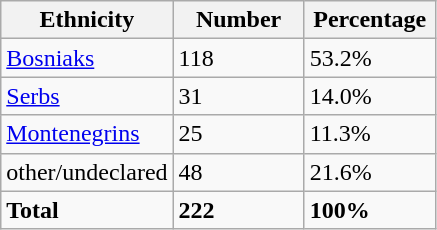<table class="wikitable">
<tr>
<th width="100px">Ethnicity</th>
<th width="80px">Number</th>
<th width="80px">Percentage</th>
</tr>
<tr>
<td><a href='#'>Bosniaks</a></td>
<td>118</td>
<td>53.2%</td>
</tr>
<tr>
<td><a href='#'>Serbs</a></td>
<td>31</td>
<td>14.0%</td>
</tr>
<tr>
<td><a href='#'>Montenegrins</a></td>
<td>25</td>
<td>11.3%</td>
</tr>
<tr>
<td>other/undeclared</td>
<td>48</td>
<td>21.6%</td>
</tr>
<tr>
<td><strong>Total</strong></td>
<td><strong>222</strong></td>
<td><strong>100%</strong></td>
</tr>
</table>
